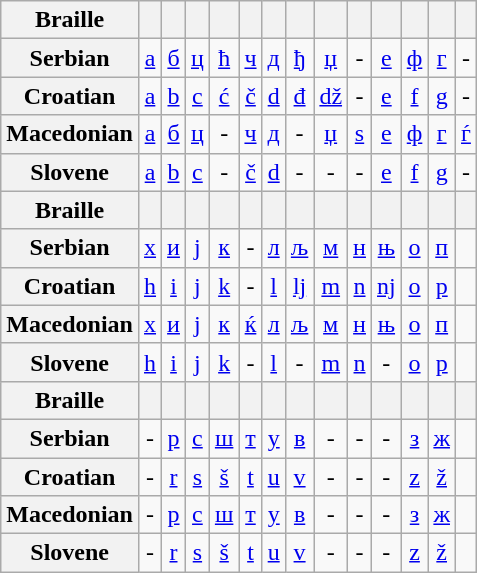<table Class="wikitable" style="text-align:center">
<tr>
<th><strong>Braille</strong></th>
<th></th>
<th></th>
<th></th>
<th></th>
<th></th>
<th></th>
<th></th>
<th></th>
<th></th>
<th></th>
<th></th>
<th></th>
<th></th>
</tr>
<tr>
<th>Serbian</th>
<td><a href='#'>а</a></td>
<td><a href='#'>б</a></td>
<td><a href='#'>ц</a></td>
<td><a href='#'>ћ</a></td>
<td><a href='#'>ч</a></td>
<td><a href='#'>д</a></td>
<td><a href='#'>ђ</a></td>
<td><a href='#'>џ</a></td>
<td>-</td>
<td><a href='#'>е</a></td>
<td><a href='#'>ф</a></td>
<td><a href='#'>г</a></td>
<td>-</td>
</tr>
<tr>
<th>Croatian</th>
<td><a href='#'>a</a></td>
<td><a href='#'>b</a></td>
<td><a href='#'>c</a></td>
<td><a href='#'>ć</a></td>
<td><a href='#'>č</a></td>
<td><a href='#'>d</a></td>
<td><a href='#'>đ</a></td>
<td><a href='#'>dž</a></td>
<td>-</td>
<td><a href='#'>e</a></td>
<td><a href='#'>f</a></td>
<td><a href='#'>g</a></td>
<td>-</td>
</tr>
<tr>
<th>Macedonian</th>
<td><a href='#'>а</a></td>
<td><a href='#'>б</a></td>
<td><a href='#'>ц</a></td>
<td>-</td>
<td><a href='#'>ч</a></td>
<td><a href='#'>д</a></td>
<td>-</td>
<td><a href='#'>џ</a></td>
<td><a href='#'>ѕ</a></td>
<td><a href='#'>е</a></td>
<td><a href='#'>ф</a></td>
<td><a href='#'>г</a></td>
<td><a href='#'>ѓ</a></td>
</tr>
<tr>
<th>Slovene</th>
<td><a href='#'>a</a></td>
<td><a href='#'>b</a></td>
<td><a href='#'>c</a></td>
<td>-</td>
<td><a href='#'>č</a></td>
<td><a href='#'>d</a></td>
<td>-</td>
<td>-</td>
<td>-</td>
<td><a href='#'>e</a></td>
<td><a href='#'>f</a></td>
<td><a href='#'>g</a></td>
<td>-</td>
</tr>
<tr>
<th><strong>Braille</strong></th>
<th></th>
<th></th>
<th></th>
<th></th>
<th></th>
<th></th>
<th></th>
<th></th>
<th></th>
<th></th>
<th></th>
<th></th>
<th> </th>
</tr>
<tr>
<th>Serbian</th>
<td><a href='#'>х</a></td>
<td><a href='#'>и</a></td>
<td><a href='#'>ј</a></td>
<td><a href='#'>к</a></td>
<td>-</td>
<td><a href='#'>л</a></td>
<td><a href='#'>љ</a></td>
<td><a href='#'>м</a></td>
<td><a href='#'>н</a></td>
<td><a href='#'>њ</a></td>
<td><a href='#'>о</a></td>
<td><a href='#'>п</a></td>
<td> </td>
</tr>
<tr>
<th>Croatian</th>
<td><a href='#'>h</a></td>
<td><a href='#'>i</a></td>
<td><a href='#'>j</a></td>
<td><a href='#'>k</a></td>
<td>-</td>
<td><a href='#'>l</a></td>
<td><a href='#'>lj</a></td>
<td><a href='#'>m</a></td>
<td><a href='#'>n</a></td>
<td><a href='#'>nj</a></td>
<td><a href='#'>o</a></td>
<td><a href='#'>p</a></td>
<td> </td>
</tr>
<tr>
<th>Macedonian</th>
<td><a href='#'>х</a></td>
<td><a href='#'>и</a></td>
<td><a href='#'>ј</a></td>
<td><a href='#'>к</a></td>
<td><a href='#'>ќ</a></td>
<td><a href='#'>л</a></td>
<td><a href='#'>љ</a></td>
<td><a href='#'>м</a></td>
<td><a href='#'>н</a></td>
<td><a href='#'>њ</a></td>
<td><a href='#'>о</a></td>
<td><a href='#'>п</a></td>
<td> </td>
</tr>
<tr>
<th>Slovene</th>
<td><a href='#'>h</a></td>
<td><a href='#'>i</a></td>
<td><a href='#'>j</a></td>
<td><a href='#'>k</a></td>
<td>-</td>
<td><a href='#'>l</a></td>
<td>-</td>
<td><a href='#'>m</a></td>
<td><a href='#'>n</a></td>
<td>-</td>
<td><a href='#'>o</a></td>
<td><a href='#'>p</a></td>
<td> </td>
</tr>
<tr>
<th><strong>Braille</strong></th>
<th></th>
<th></th>
<th></th>
<th></th>
<th></th>
<th></th>
<th></th>
<th></th>
<th></th>
<th></th>
<th></th>
<th></th>
<th> </th>
</tr>
<tr>
<th>Serbian</th>
<td>-</td>
<td><a href='#'>р</a></td>
<td><a href='#'>с</a></td>
<td><a href='#'>ш</a></td>
<td><a href='#'>т</a></td>
<td><a href='#'>у</a></td>
<td><a href='#'>в</a></td>
<td>-</td>
<td>-</td>
<td>-</td>
<td><a href='#'>з</a></td>
<td><a href='#'>ж</a></td>
<td> </td>
</tr>
<tr>
<th>Croatian</th>
<td>-</td>
<td><a href='#'>r</a></td>
<td><a href='#'>s</a></td>
<td><a href='#'>š</a></td>
<td><a href='#'>t</a></td>
<td><a href='#'>u</a></td>
<td><a href='#'>v</a></td>
<td>-</td>
<td>-</td>
<td>-</td>
<td><a href='#'>z</a></td>
<td><a href='#'>ž</a></td>
<td> </td>
</tr>
<tr>
<th>Macedonian</th>
<td>-</td>
<td><a href='#'>р</a></td>
<td><a href='#'>с</a></td>
<td><a href='#'>ш</a></td>
<td><a href='#'>т</a></td>
<td><a href='#'>у</a></td>
<td><a href='#'>в</a></td>
<td>-</td>
<td>-</td>
<td>-</td>
<td><a href='#'>з</a></td>
<td><a href='#'>ж</a></td>
<td> </td>
</tr>
<tr>
<th>Slovene</th>
<td>-</td>
<td><a href='#'>r</a></td>
<td><a href='#'>s</a></td>
<td><a href='#'>š</a></td>
<td><a href='#'>t</a></td>
<td><a href='#'>u</a></td>
<td><a href='#'>v</a></td>
<td>-</td>
<td>-</td>
<td>-</td>
<td><a href='#'>z</a></td>
<td><a href='#'>ž</a></td>
<td> </td>
</tr>
</table>
